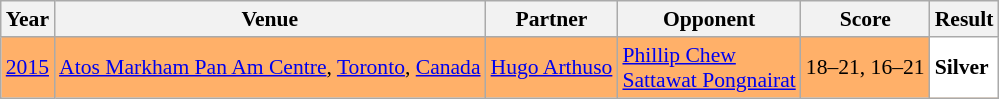<table class="sortable wikitable" style="font-size: 90%;">
<tr>
<th>Year</th>
<th>Venue</th>
<th>Partner</th>
<th>Opponent</th>
<th>Score</th>
<th>Result</th>
</tr>
<tr style="background:#FFB069">
<td align="center"><a href='#'>2015</a></td>
<td align="left"><a href='#'>Atos Markham Pan Am Centre</a>, <a href='#'>Toronto</a>, <a href='#'>Canada</a></td>
<td align="left"> <a href='#'>Hugo Arthuso</a></td>
<td align="left"> <a href='#'>Phillip Chew</a> <br>  <a href='#'>Sattawat Pongnairat</a></td>
<td align="left">18–21, 16–21</td>
<td style="text-align:left; background:white"> <strong>Silver</strong></td>
</tr>
</table>
